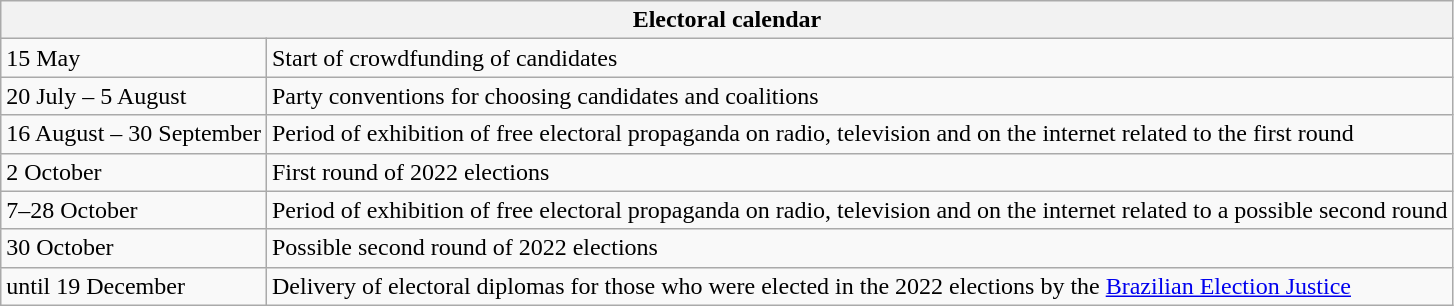<table class="wikitable">
<tr>
<th colspan="2">Electoral calendar</th>
</tr>
<tr>
<td>15 May</td>
<td>Start of crowdfunding of candidates</td>
</tr>
<tr>
<td>20 July – 5 August</td>
<td>Party conventions for choosing candidates and coalitions</td>
</tr>
<tr>
<td>16 August – 30 September</td>
<td>Period of exhibition of free electoral propaganda on radio, television and on the internet related to the first round</td>
</tr>
<tr>
<td>2 October</td>
<td>First round of 2022 elections</td>
</tr>
<tr>
<td>7–28 October</td>
<td>Period of exhibition of free electoral propaganda on radio, television and on the internet related to a possible second round</td>
</tr>
<tr>
<td>30 October</td>
<td>Possible second round of 2022 elections</td>
</tr>
<tr>
<td>until 19 December</td>
<td>Delivery of electoral diplomas for those who were elected in the 2022 elections by the <a href='#'>Brazilian Election Justice</a></td>
</tr>
</table>
